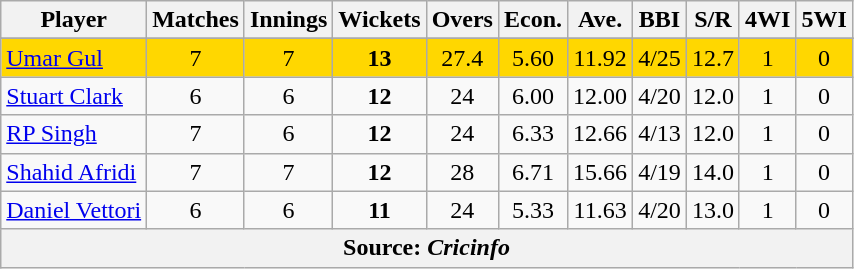<table class="wikitable" style="text-align: center">
<tr>
<th>Player</th>
<th>Matches</th>
<th>Innings</th>
<th>Wickets</th>
<th>Overs</th>
<th>Econ.</th>
<th>Ave.</th>
<th>BBI</th>
<th>S/R</th>
<th>4WI</th>
<th>5WI</th>
</tr>
<tr>
</tr>
<tr style="background:#FFD700;">
<td style="text-align:left"> <a href='#'>Umar Gul</a></td>
<td>7</td>
<td>7</td>
<td><strong>13</strong></td>
<td>27.4</td>
<td>5.60</td>
<td>11.92</td>
<td>4/25</td>
<td>12.7</td>
<td>1</td>
<td>0</td>
</tr>
<tr>
<td style="text-align:left"> <a href='#'>Stuart Clark</a></td>
<td>6</td>
<td>6</td>
<td><strong>12</strong></td>
<td>24</td>
<td>6.00</td>
<td>12.00</td>
<td>4/20</td>
<td>12.0</td>
<td>1</td>
<td>0</td>
</tr>
<tr>
<td style="text-align:left"> <a href='#'>RP Singh</a></td>
<td>7</td>
<td>6</td>
<td><strong>12</strong></td>
<td>24</td>
<td>6.33</td>
<td>12.66</td>
<td>4/13</td>
<td>12.0</td>
<td>1</td>
<td>0</td>
</tr>
<tr>
<td style="text-align:left"> <a href='#'>Shahid Afridi</a></td>
<td>7</td>
<td>7</td>
<td><strong>12</strong></td>
<td>28</td>
<td>6.71</td>
<td>15.66</td>
<td>4/19</td>
<td>14.0</td>
<td>1</td>
<td>0</td>
</tr>
<tr>
<td style="text-align:left"> <a href='#'>Daniel Vettori</a></td>
<td>6</td>
<td>6</td>
<td><strong>11</strong></td>
<td>24</td>
<td>5.33</td>
<td>11.63</td>
<td>4/20</td>
<td>13.0</td>
<td>1</td>
<td>0</td>
</tr>
<tr>
<th colspan="11">Source: <em>Cricinfo</em></th>
</tr>
</table>
